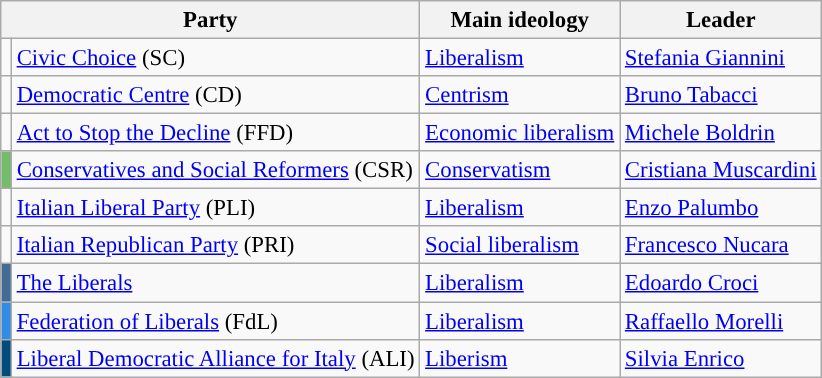<table class="wikitable" style="font-size:95%">
<tr>
<th colspan=2>Party</th>
<th>Main ideology</th>
<th>Leader</th>
</tr>
<tr>
<td></td>
<td><a href='#'>Civic Choice</a> (SC)</td>
<td><a href='#'>Liberalism</a></td>
<td><a href='#'>Stefania Giannini</a></td>
</tr>
<tr>
<td></td>
<td><a href='#'>Democratic Centre</a> (CD)</td>
<td><a href='#'>Centrism</a></td>
<td><a href='#'>Bruno Tabacci</a></td>
</tr>
<tr>
<td></td>
<td><a href='#'>Act to Stop the Decline</a> (FFD)</td>
<td><a href='#'>Economic liberalism</a></td>
<td><a href='#'>Michele Boldrin</a></td>
</tr>
<tr>
<td bgcolor="#73BC6B"></td>
<td><a href='#'>Conservatives and Social Reformers</a> (CSR)</td>
<td><a href='#'>Conservatism</a></td>
<td><a href='#'>Cristiana Muscardini</a></td>
</tr>
<tr>
<td></td>
<td><a href='#'>Italian Liberal Party</a> (PLI)</td>
<td><a href='#'>Liberalism</a></td>
<td><a href='#'>Enzo Palumbo</a></td>
</tr>
<tr>
<td></td>
<td><a href='#'>Italian Republican Party</a> (PRI)</td>
<td><a href='#'>Social liberalism</a></td>
<td><a href='#'>Francesco Nucara</a></td>
</tr>
<tr>
<td bgcolor="#436B95"></td>
<td><a href='#'>The Liberals</a></td>
<td><a href='#'>Liberalism</a></td>
<td><a href='#'>Edoardo Croci</a></td>
</tr>
<tr>
<td bgcolor="#318CE7"></td>
<td><a href='#'>Federation of Liberals</a> (FdL)</td>
<td><a href='#'>Liberalism</a></td>
<td><a href='#'>Raffaello Morelli</a></td>
</tr>
<tr>
<td bgcolor="#004C7E"></td>
<td><a href='#'>Liberal Democratic Alliance for Italy</a> (ALI)</td>
<td><a href='#'>Liberism</a></td>
<td><a href='#'>Silvia Enrico</a></td>
</tr>
</table>
